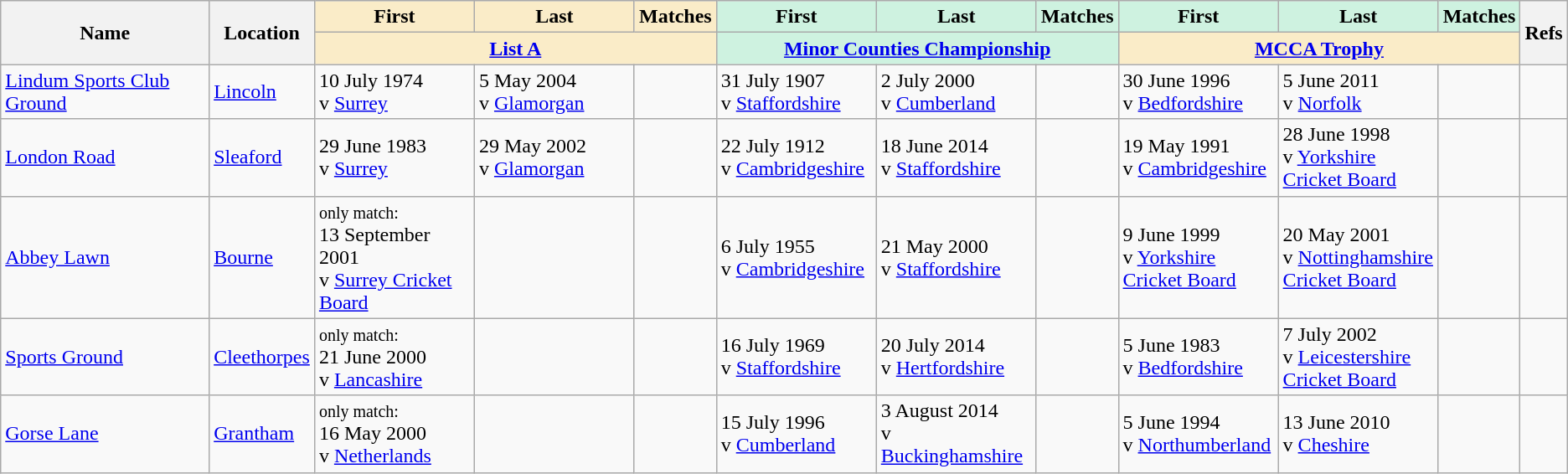<table class="wikitable sortable">
<tr>
<th rowspan="2">Name</th>
<th rowspan="2">Location</th>
<th width="120" class="unsortable" style="background:#faecc8">First</th>
<th width="120" class="unsortable" style="background:#faecc8">Last</th>
<th style="background:#faecc8">Matches</th>
<th width="120" class="unsortable" style="background:#cef2e0">First</th>
<th width="120" class="unsortable" style="background:#cef2e0">Last</th>
<th style="background:#cef2e0">Matches</th>
<th width="120" class="unsortable" style="background:#cef2e0">First</th>
<th width="120" class="unsortable" style="background:#cef2e0">Last</th>
<th style="background:#cef2e0">Matches</th>
<th rowspan="2" class="unsortable">Refs</th>
</tr>
<tr class="unsortable">
<th colspan="3" style="background:#faecc8"><a href='#'>List A</a></th>
<th colspan="3" style="background:#cef2e0"><a href='#'>Minor Counties Championship</a></th>
<th colspan="3" style="background:#faecc8"><a href='#'>MCCA Trophy</a></th>
</tr>
<tr>
<td><a href='#'>Lindum Sports Club Ground</a><br></td>
<td><a href='#'>Lincoln</a></td>
<td>10 July 1974<br>v <a href='#'>Surrey</a></td>
<td>5 May 2004<br>v <a href='#'>Glamorgan</a></td>
<td></td>
<td>31 July 1907<br>v <a href='#'>Staffordshire</a></td>
<td>2 July 2000<br>v <a href='#'>Cumberland</a></td>
<td></td>
<td>30 June 1996<br>v <a href='#'>Bedfordshire</a></td>
<td>5 June 2011<br>v <a href='#'>Norfolk</a></td>
<td></td>
<td></td>
</tr>
<tr>
<td><a href='#'>London Road</a></td>
<td><a href='#'>Sleaford</a></td>
<td>29 June 1983<br>v <a href='#'>Surrey</a></td>
<td>29 May 2002<br>v <a href='#'>Glamorgan</a></td>
<td></td>
<td>22 July 1912<br>v <a href='#'>Cambridgeshire</a></td>
<td>18 June 2014<br>v <a href='#'>Staffordshire</a></td>
<td></td>
<td>19 May 1991<br>v <a href='#'>Cambridgeshire</a></td>
<td>28 June 1998<br>v <a href='#'>Yorkshire Cricket Board</a></td>
<td></td>
<td></td>
</tr>
<tr>
<td><a href='#'>Abbey Lawn</a><br></td>
<td><a href='#'>Bourne</a></td>
<td><small>only match:</small><br>13 September 2001<br>v <a href='#'>Surrey Cricket Board</a></td>
<td> </td>
<td></td>
<td>6 July 1955<br>v <a href='#'>Cambridgeshire</a></td>
<td>21 May 2000<br>v <a href='#'>Staffordshire</a></td>
<td></td>
<td>9 June 1999<br>v <a href='#'>Yorkshire Cricket Board</a></td>
<td>20 May 2001<br>v <a href='#'>Nottinghamshire Cricket Board</a></td>
<td></td>
<td></td>
</tr>
<tr>
<td><a href='#'>Sports Ground</a></td>
<td><a href='#'>Cleethorpes</a></td>
<td><small>only match:</small><br>21 June 2000<br>v <a href='#'>Lancashire</a></td>
<td> </td>
<td></td>
<td>16 July 1969<br>v <a href='#'>Staffordshire</a></td>
<td>20 July 2014<br>v <a href='#'>Hertfordshire</a></td>
<td></td>
<td>5 June 1983<br>v <a href='#'>Bedfordshire</a></td>
<td>7 July 2002<br>v <a href='#'>Leicestershire Cricket Board</a></td>
<td></td>
<td></td>
</tr>
<tr>
<td><a href='#'>Gorse Lane</a><br></td>
<td><a href='#'>Grantham</a></td>
<td><small>only match:</small><br>16 May 2000<br>v <a href='#'>Netherlands</a></td>
<td> </td>
<td></td>
<td>15 July 1996<br>v <a href='#'>Cumberland</a></td>
<td>3 August 2014<br>v <a href='#'>Buckinghamshire</a></td>
<td></td>
<td>5 June 1994<br>v <a href='#'>Northumberland</a></td>
<td>13 June 2010<br>v <a href='#'>Cheshire</a></td>
<td></td>
<td></td>
</tr>
</table>
